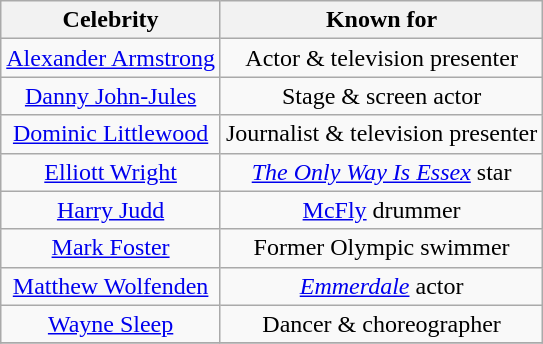<table class="wikitable" style=" auto; text-align: center">
<tr>
<th>Celebrity</th>
<th>Known for</th>
</tr>
<tr>
<td><a href='#'>Alexander Armstrong</a></td>
<td>Actor & television presenter</td>
</tr>
<tr>
<td><a href='#'>Danny John-Jules</a></td>
<td>Stage & screen actor</td>
</tr>
<tr>
<td><a href='#'>Dominic Littlewood</a></td>
<td>Journalist & television presenter</td>
</tr>
<tr>
<td><a href='#'>Elliott Wright</a></td>
<td><em><a href='#'>The Only Way Is Essex</a></em> star</td>
</tr>
<tr>
<td><a href='#'>Harry Judd</a></td>
<td><a href='#'>McFly</a> drummer</td>
</tr>
<tr>
<td><a href='#'>Mark Foster</a></td>
<td>Former Olympic swimmer</td>
</tr>
<tr>
<td><a href='#'>Matthew Wolfenden</a></td>
<td><em><a href='#'>Emmerdale</a></em> actor</td>
</tr>
<tr>
<td><a href='#'>Wayne Sleep</a></td>
<td>Dancer & choreographer</td>
</tr>
<tr>
</tr>
</table>
